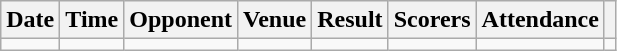<table class="wikitable sortable" style="text-align:center">
<tr>
<th>Date</th>
<th>Time</th>
<th>Opponent</th>
<th>Venue</th>
<th>Result</th>
<th class="unsortable">Scorers</th>
<th>Attendance</th>
<th class="unsortable"></th>
</tr>
<tr>
<td></td>
<td></td>
<td></td>
<td></td>
<td></td>
<td></td>
<td></td>
<td></td>
</tr>
</table>
